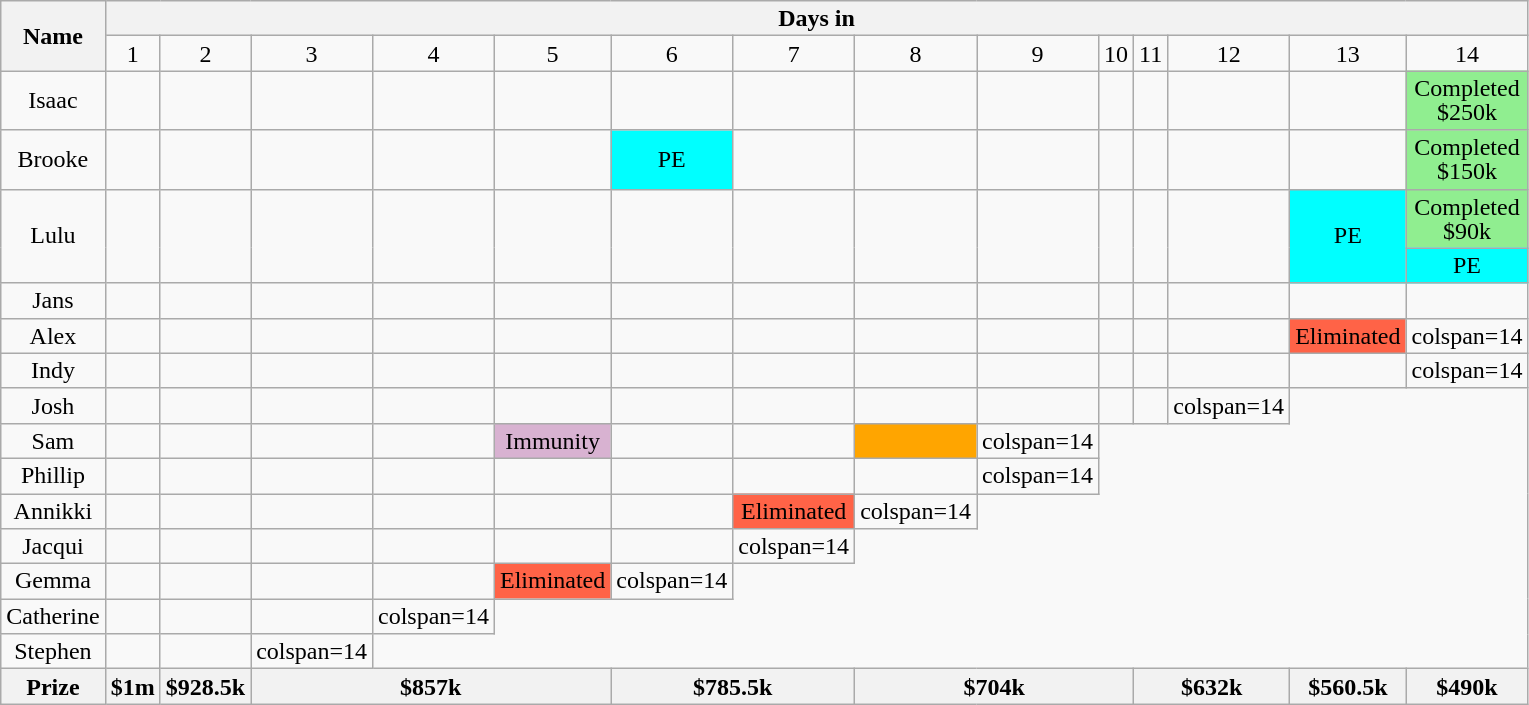<table class="wikitable plainrowheaders" style="text-align: center; line-height:16px;">
<tr>
<th rowspan=2>Name</th>
<th colspan=14>Days in</th>
</tr>
<tr>
<td>1</td>
<td>2</td>
<td>3</td>
<td>4</td>
<td>5</td>
<td>6</td>
<td>7</td>
<td>8</td>
<td>9</td>
<td>10</td>
<td>11</td>
<td>12</td>
<td>13</td>
<td>14</td>
</tr>
<tr>
<td>Isaac</td>
<td></td>
<td></td>
<td></td>
<td></td>
<td></td>
<td></td>
<td></td>
<td></td>
<td></td>
<td></td>
<td></td>
<td></td>
<td></td>
<td style="text-align:center; background:lightgreen">Completed<br>$250k</td>
</tr>
<tr>
<td>Brooke</td>
<td></td>
<td></td>
<td></td>
<td></td>
<td></td>
<td style="text-align:center; background:aqua">PE</td>
<td></td>
<td></td>
<td></td>
<td></td>
<td></td>
<td></td>
<td></td>
<td style="text-align:center; background:lightgreen">Completed<br>$150k</td>
</tr>
<tr>
<td rowspan=2>Lulu</td>
<td rowspan=2></td>
<td rowspan=2></td>
<td rowspan=2></td>
<td rowspan=2></td>
<td rowspan=2></td>
<td rowspan=2></td>
<td rowspan=2></td>
<td rowspan=2></td>
<td rowspan=2></td>
<td rowspan=2></td>
<td rowspan=2></td>
<td rowspan=2></td>
<td rowspan=2 style="text-align:center; background:aqua">PE</td>
<td style="text-align:center; background:lightgreen">Completed<br>$90k</td>
</tr>
<tr>
<td style="text-align:center; background:aqua">PE</td>
</tr>
<tr>
<td>Jans</td>
<td></td>
<td></td>
<td></td>
<td></td>
<td></td>
<td></td>
<td></td>
<td></td>
<td></td>
<td></td>
<td></td>
<td></td>
<td></td>
<td></td>
</tr>
<tr>
<td>Alex</td>
<td></td>
<td></td>
<td></td>
<td></td>
<td></td>
<td></td>
<td></td>
<td></td>
<td></td>
<td></td>
<td></td>
<td></td>
<td style="text-align:center; background:tomato">Eliminated</td>
<td>colspan=14 </td>
</tr>
<tr>
<td>Indy</td>
<td></td>
<td></td>
<td></td>
<td></td>
<td></td>
<td></td>
<td></td>
<td></td>
<td></td>
<td></td>
<td></td>
<td></td>
<td></td>
<td>colspan=14 </td>
</tr>
<tr>
<td>Josh</td>
<td></td>
<td></td>
<td></td>
<td></td>
<td></td>
<td></td>
<td></td>
<td></td>
<td></td>
<td></td>
<td></td>
<td>colspan=14 </td>
</tr>
<tr>
<td>Sam</td>
<td></td>
<td></td>
<td></td>
<td></td>
<td style="text-align:center; background:#D8B2D1">Immunity</td>
<td></td>
<td></td>
<td style="text-align:center; background:orange"></td>
<td>colspan=14 </td>
</tr>
<tr>
<td>Phillip</td>
<td></td>
<td></td>
<td></td>
<td></td>
<td></td>
<td></td>
<td></td>
<td></td>
<td>colspan=14 </td>
</tr>
<tr>
<td>Annikki</td>
<td></td>
<td></td>
<td></td>
<td></td>
<td></td>
<td></td>
<td style="text-align:center; background:tomato">Eliminated</td>
<td>colspan=14 </td>
</tr>
<tr>
<td>Jacqui</td>
<td></td>
<td></td>
<td></td>
<td></td>
<td></td>
<td></td>
<td>colspan=14 </td>
</tr>
<tr>
<td>Gemma</td>
<td></td>
<td></td>
<td></td>
<td></td>
<td style="text-align:center; background:tomato">Eliminated</td>
<td>colspan=14 </td>
</tr>
<tr>
<td>Catherine</td>
<td></td>
<td></td>
<td></td>
<td>colspan=14 </td>
</tr>
<tr>
<td>Stephen</td>
<td></td>
<td></td>
<td>colspan=14 </td>
</tr>
<tr>
<th>Prize</th>
<th>$1m</th>
<th>$928.5k</th>
<th colspan=3>$857k</th>
<th colspan=2>$785.5k</th>
<th colspan=3>$704k</th>
<th colspan=2>$632k</th>
<th>$560.5k</th>
<th>$490k</th>
</tr>
</table>
